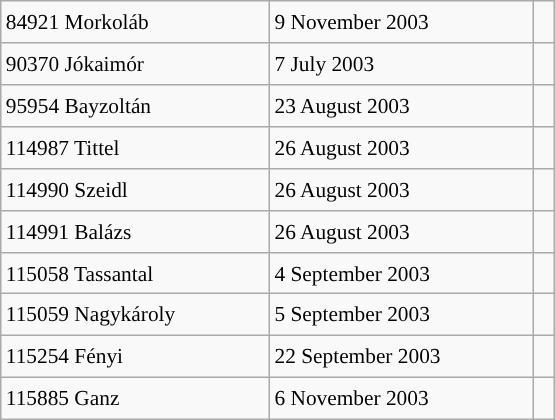<table class="wikitable" style="font-size: 89%; float: left; width: 26em; margin-right: 1em; height: 280px;">
<tr>
<td>84921 Morkoláb</td>
<td>9 November 2003</td>
<td> </td>
</tr>
<tr>
<td>90370 Jókaimór</td>
<td>7 July 2003</td>
<td> </td>
</tr>
<tr>
<td>95954 Bayzoltán</td>
<td>23 August 2003</td>
<td> </td>
</tr>
<tr>
<td>114987 Tittel</td>
<td>26 August 2003</td>
<td> </td>
</tr>
<tr>
<td>114990 Szeidl</td>
<td>26 August 2003</td>
<td> </td>
</tr>
<tr>
<td>114991 Balázs</td>
<td>26 August 2003</td>
<td> </td>
</tr>
<tr>
<td>115058 Tassantal</td>
<td>4 September 2003</td>
<td> </td>
</tr>
<tr>
<td>115059 Nagykároly</td>
<td>5 September 2003</td>
<td> </td>
</tr>
<tr>
<td>115254 Fényi</td>
<td>22 September 2003</td>
<td> </td>
</tr>
<tr>
<td>115885 Ganz</td>
<td>6 November 2003</td>
<td> </td>
</tr>
</table>
